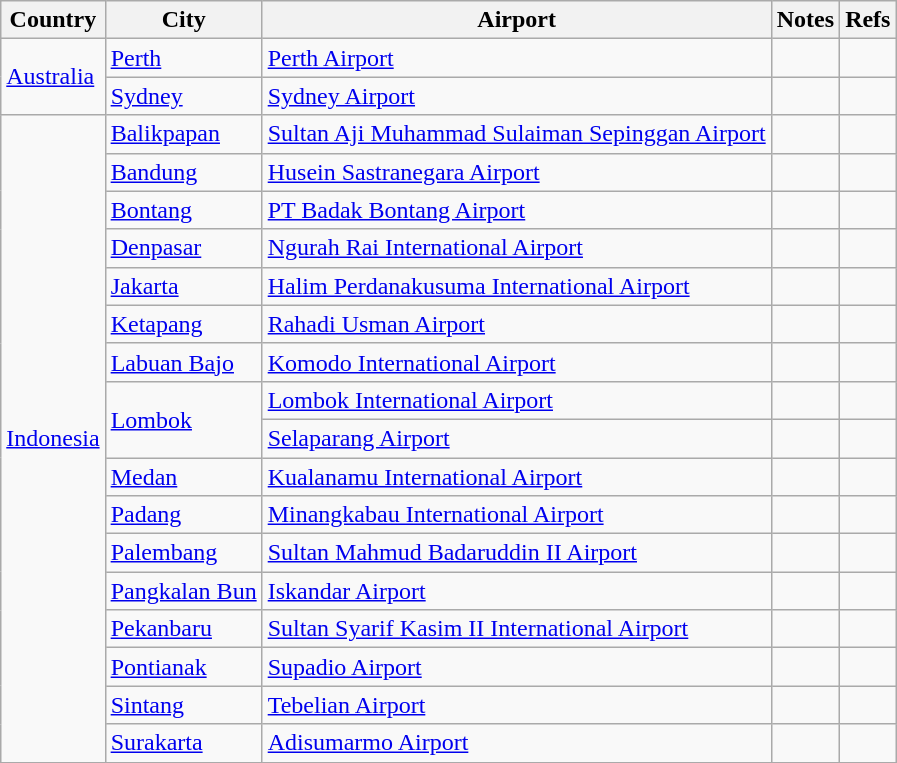<table class="sortable wikitable">
<tr>
<th>Country</th>
<th>City</th>
<th>Airport</th>
<th>Notes</th>
<th class="unsortable">Refs</th>
</tr>
<tr>
<td rowspan="2"><a href='#'>Australia</a></td>
<td><a href='#'>Perth</a></td>
<td><a href='#'>Perth Airport</a></td>
<td></td>
<td align=center></td>
</tr>
<tr>
<td><a href='#'>Sydney</a></td>
<td><a href='#'>Sydney Airport</a></td>
<td></td>
<td align=center></td>
</tr>
<tr>
<td rowspan="17"><a href='#'>Indonesia</a></td>
<td><a href='#'>Balikpapan</a></td>
<td><a href='#'>Sultan Aji Muhammad Sulaiman Sepinggan Airport</a></td>
<td></td>
<td align=center></td>
</tr>
<tr>
<td><a href='#'>Bandung</a></td>
<td><a href='#'>Husein Sastranegara Airport</a></td>
<td></td>
<td align=center></td>
</tr>
<tr>
<td><a href='#'>Bontang</a></td>
<td><a href='#'>PT Badak Bontang Airport</a></td>
<td></td>
<td align=center></td>
</tr>
<tr>
<td><a href='#'>Denpasar</a></td>
<td><a href='#'>Ngurah Rai International Airport</a></td>
<td align=center></td>
<td align=center></td>
</tr>
<tr>
<td><a href='#'>Jakarta</a></td>
<td><a href='#'>Halim Perdanakusuma International Airport</a></td>
<td></td>
<td align=center></td>
</tr>
<tr>
<td><a href='#'>Ketapang</a></td>
<td><a href='#'>Rahadi Usman Airport</a></td>
<td></td>
<td align=center></td>
</tr>
<tr>
<td><a href='#'>Labuan Bajo</a></td>
<td><a href='#'>Komodo International Airport</a></td>
<td align=center></td>
<td align=center></td>
</tr>
<tr>
<td rowspan="2"><a href='#'>Lombok</a></td>
<td><a href='#'>Lombok International Airport</a></td>
<td></td>
<td align=center></td>
</tr>
<tr>
<td><a href='#'>Selaparang Airport</a></td>
<td></td>
<td align=center></td>
</tr>
<tr>
<td><a href='#'>Medan</a></td>
<td><a href='#'>Kualanamu International Airport</a></td>
<td></td>
<td align=center></td>
</tr>
<tr>
<td><a href='#'>Padang</a></td>
<td><a href='#'>Minangkabau International Airport</a></td>
<td></td>
<td align=center></td>
</tr>
<tr>
<td><a href='#'>Palembang</a></td>
<td><a href='#'>Sultan Mahmud Badaruddin II Airport</a></td>
<td></td>
<td align=center></td>
</tr>
<tr>
<td><a href='#'>Pangkalan Bun</a></td>
<td><a href='#'>Iskandar Airport</a></td>
<td></td>
<td align=center></td>
</tr>
<tr>
<td><a href='#'>Pekanbaru</a></td>
<td><a href='#'>Sultan Syarif Kasim II International Airport</a></td>
<td></td>
<td align=center></td>
</tr>
<tr>
<td><a href='#'>Pontianak</a></td>
<td><a href='#'>Supadio Airport</a></td>
<td></td>
<td align=center></td>
</tr>
<tr>
<td><a href='#'>Sintang</a></td>
<td><a href='#'>Tebelian Airport</a></td>
<td></td>
<td align=center></td>
</tr>
<tr>
<td><a href='#'>Surakarta</a></td>
<td><a href='#'>Adisumarmo Airport</a></td>
<td></td>
<td align=center></td>
</tr>
<tr>
</tr>
</table>
